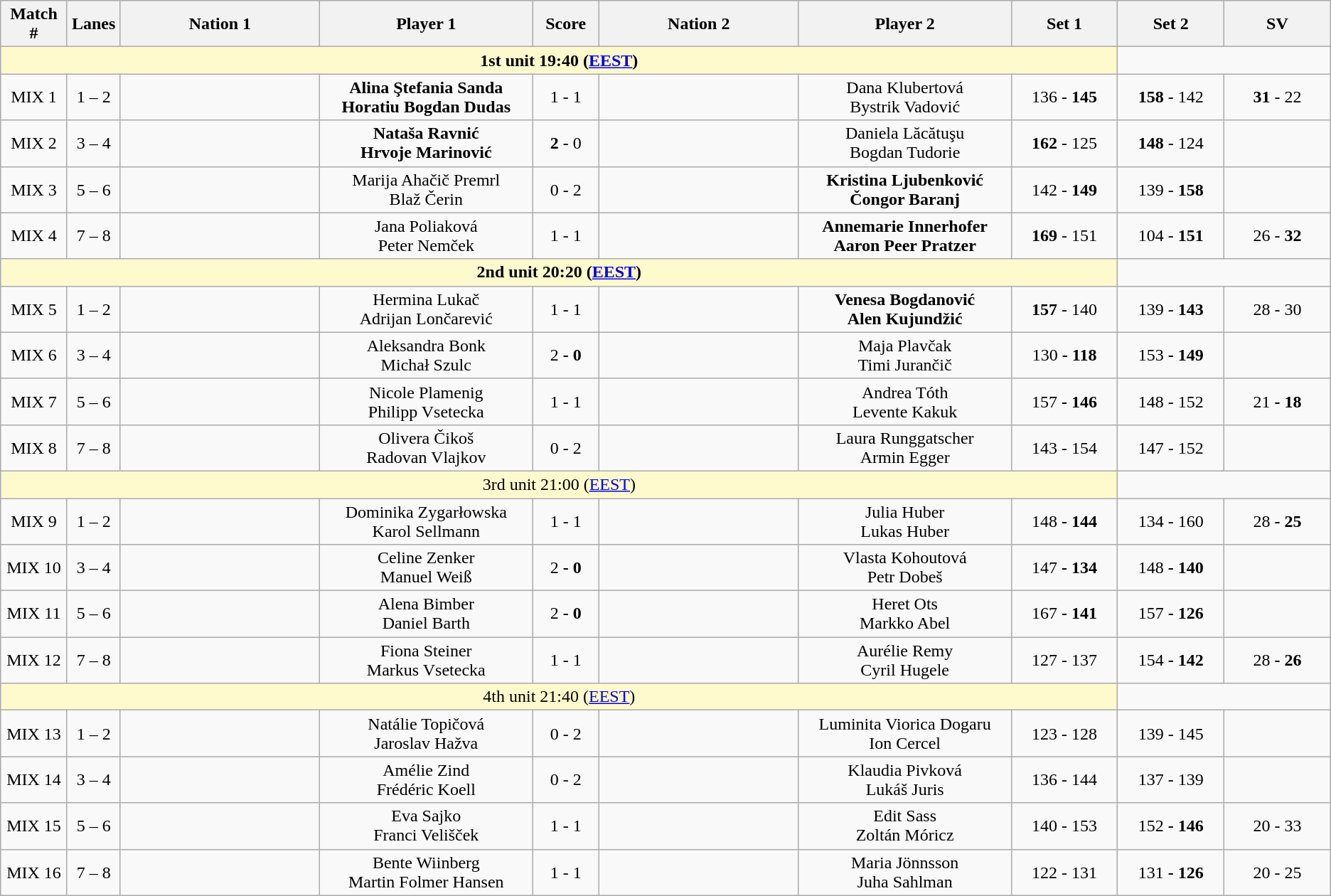<table class="wikitable">
<tr>
<th width="5%">Match #</th>
<th width="4%">Lanes</th>
<th width="15%">Nation 1</th>
<th width="16%">Player 1</th>
<th width="5%">Score</th>
<th width="15%">Nation 2</th>
<th width="16%">Player 2</th>
<th width="8%">Set 1</th>
<th width="8%">Set 2</th>
<th width="8%">SV</th>
</tr>
<tr>
<td colspan="8" style="text-align:center; background-color:#FFFACD"><strong>1st unit 19:40 (<a href='#'>EEST</a>)</strong></td>
</tr>
<tr style=text-align:center;"background:#;">
<td>MIX 1</td>
<td>1 – 2</td>
<td></td>
<td><strong>Alina Ştefania Sanda <br> Horatiu Bogdan Dudas</strong></td>
<td>1 - 1</td>
<td></td>
<td>Dana Klubertová <br> Bystrik Vadović</td>
<td>136 - <strong>145</strong></td>
<td><strong>158</strong> - 142</td>
<td><strong>31</strong> - 22</td>
</tr>
<tr style=text-align:center;"background:#;">
<td>MIX 2</td>
<td>3 – 4</td>
<td></td>
<td><strong>Nataša Ravnić <br> Hrvoje Marinović</strong></td>
<td><strong>2</strong> - 0</td>
<td></td>
<td>Daniela Lăcătuşu <br> Bogdan Tudorie</td>
<td><strong>162</strong> - 125</td>
<td><strong>148</strong> - 124</td>
<td></td>
</tr>
<tr style=text-align:center;"background:#;">
<td>MIX 3</td>
<td>5 – 6</td>
<td></td>
<td>Marija Ahačič Premrl <br> Blaž Čerin</td>
<td>0 - 2</td>
<td></td>
<td><strong>Kristina Ljubenković <br> Čongor Baranj</strong></td>
<td>142 - <strong>149</strong></td>
<td>139 - <strong>158</strong></td>
<td></td>
</tr>
<tr style=text-align:center;"background:#;">
<td>MIX 4</td>
<td>7 – 8</td>
<td></td>
<td>Jana Poliaková <br> Peter Nemček</td>
<td>1 - 1</td>
<td></td>
<td><strong>Annemarie Innerhofer <br> Aaron Peer Pratzer</strong></td>
<td><strong>169</strong> - 151</td>
<td>104 - <strong>151</strong></td>
<td>26 - <strong>32</strong></td>
</tr>
<tr>
<td colspan="8" style="text-align:center; background-color:#FFFACD"><strong>2nd unit 20:20 (<a href='#'>EEST</a>)</strong></td>
</tr>
<tr style=text-align:center;"background:#;">
<td>MIX 5</td>
<td>1 – 2</td>
<td></td>
<td>Hermina Lukač <br> Adrijan Lončarević</td>
<td>1 - 1</td>
<td></td>
<td><strong>Venesa Bogdanović <br> Alen Kujundžić</strong></td>
<td><strong>157</strong> - 140</td>
<td>139 - <strong>143<em></td>
<td>28 - </strong>30<strong></td>
</tr>
<tr style=text-align:center;"background:#;">
<td>MIX 6</td>
<td>3 – 4</td>
<td></td>
<td></strong>Aleksandra Bonk <br> Michał Szulc<strong></td>
<td></strong>2<strong> - 0</td>
<td></td>
<td>Maja Plavčak <br> Timi Jurančič</td>
<td></strong>130<strong> - 118</td>
<td></strong>153<strong> - 149</td>
<td></td>
</tr>
<tr style=text-align:center;"background:#;">
<td>MIX 7</td>
<td>5 – 6</td>
<td></td>
<td></strong>Nicole Plamenig <br> Philipp Vsetecka<strong></td>
<td>1 - 1</td>
<td></td>
<td>Andrea Tóth <br> Levente Kakuk</td>
<td></strong>157<strong> - 146</td>
<td>148 - </strong>152<strong></td>
<td></strong>21<strong> - 18</td>
</tr>
<tr style=text-align:center;"background:#;">
<td>MIX 8</td>
<td>7 – 8</td>
<td></td>
<td>Olivera Čikoš <br> Radovan Vlajkov</td>
<td>0 - </strong>2<strong></td>
<td></td>
<td></strong>Laura Runggatscher <br> Armin Egger<strong></td>
<td>143 - </strong>154<strong></td>
<td>147 - </strong>152<strong></td>
<td></td>
</tr>
<tr>
<td colspan="8" style="text-align:center; background-color:#FFFACD"></strong>3rd unit 21:00 (<a href='#'>EEST</a>)<strong></td>
</tr>
<tr style=text-align:center;"background:#;">
<td>MIX 9</td>
<td>1 – 2</td>
<td></td>
<td></strong>Dominika Zygarłowska <br> Karol Sellmann<strong></td>
<td>1 - 1</td>
<td></td>
<td>Julia Huber <br> Lukas Huber</td>
<td></strong>148<strong> - 144</td>
<td>134 - </strong>160<strong></td>
<td></strong>28<strong> - 25</td>
</tr>
<tr style=text-align:center;"background:#;">
<td>MIX 10</td>
<td>3 – 4</td>
<td></td>
<td></strong>Celine Zenker <br> Manuel Weiß<strong></td>
<td></strong>2<strong> - 0</td>
<td></td>
<td>Vlasta Kohoutová <br> Petr Dobeš</td>
<td></strong>147<strong> - 134</td>
<td></strong>148<strong> - 140</td>
<td></td>
</tr>
<tr style=text-align:center;"background:#;">
<td>MIX 11</td>
<td>5 – 6</td>
<td></td>
<td></strong>Alena Bimber <br> Daniel Barth<strong></td>
<td></strong>2<strong> - 0</td>
<td></td>
<td>Heret Ots <br> Markko Abel</td>
<td></strong>167<strong> - 141</td>
<td></strong>157<strong> - 126</td>
<td></td>
</tr>
<tr style=text-align:center;"background:#;">
<td>MIX 12</td>
<td>7 – 8</td>
<td></td>
<td></strong>Fiona Steiner <br> Markus Vsetecka<strong></td>
<td>1 - 1</td>
<td></td>
<td>Aurélie Remy <br> Cyril Hugele</td>
<td>127 - </strong>137<strong></td>
<td></strong>154<strong> - 142</td>
<td></strong>28<strong> - 26</td>
</tr>
<tr>
<td colspan="8" style="text-align:center; background-color:#FFFACD"></strong>4th unit 21:40 (<a href='#'>EEST</a>)<strong></td>
</tr>
<tr style=text-align:center;"background:#;">
<td>MIX 13</td>
<td>1 – 2</td>
<td></td>
<td>Natálie Topičová <br> Jaroslav Hažva</td>
<td>0 - </strong>2<strong></td>
<td></td>
<td></strong>Luminita Viorica Dogaru <br> Ion Cercel<strong></td>
<td>123 - </strong>128<strong></td>
<td>139 - </strong>145<strong></td>
<td></td>
</tr>
<tr style=text-align:center;"background:#;">
<td>MIX 14</td>
<td>3 – 4</td>
<td></td>
<td>Amélie Zind <br> Frédéric Koell</td>
<td>0 - </strong>2<strong></td>
<td></td>
<td></strong>Klaudia Pivková <br> Lukáš Juris<strong></td>
<td>136 - </strong>144<strong></td>
<td>137 - </strong>139<strong></td>
<td></td>
</tr>
<tr style=text-align:center;"background:#;">
<td>MIX 15</td>
<td>5 – 6</td>
<td></td>
<td>Eva Sajko <br> Franci Velišček</td>
<td>1 - 1</td>
<td></td>
<td></strong>Edit Sass <br> Zoltán Móricz<strong></td>
<td>140 - </strong>153<strong></td>
<td></strong>152<strong> - 146</td>
<td>20 - </strong>33<strong></td>
</tr>
<tr style=text-align:center;"background:#;">
<td>MIX 16</td>
<td>7 – 8</td>
<td></td>
<td>Bente Wiinberg <br> Martin Folmer Hansen</td>
<td>1 - 1</td>
<td></td>
<td></strong>Maria Jönnsson <br> Juha Sahlman<strong></td>
<td>122 - </strong>131<strong></td>
<td></strong>131<strong> - 126</td>
<td>20 - </strong>25<strong></td>
</tr>
</table>
